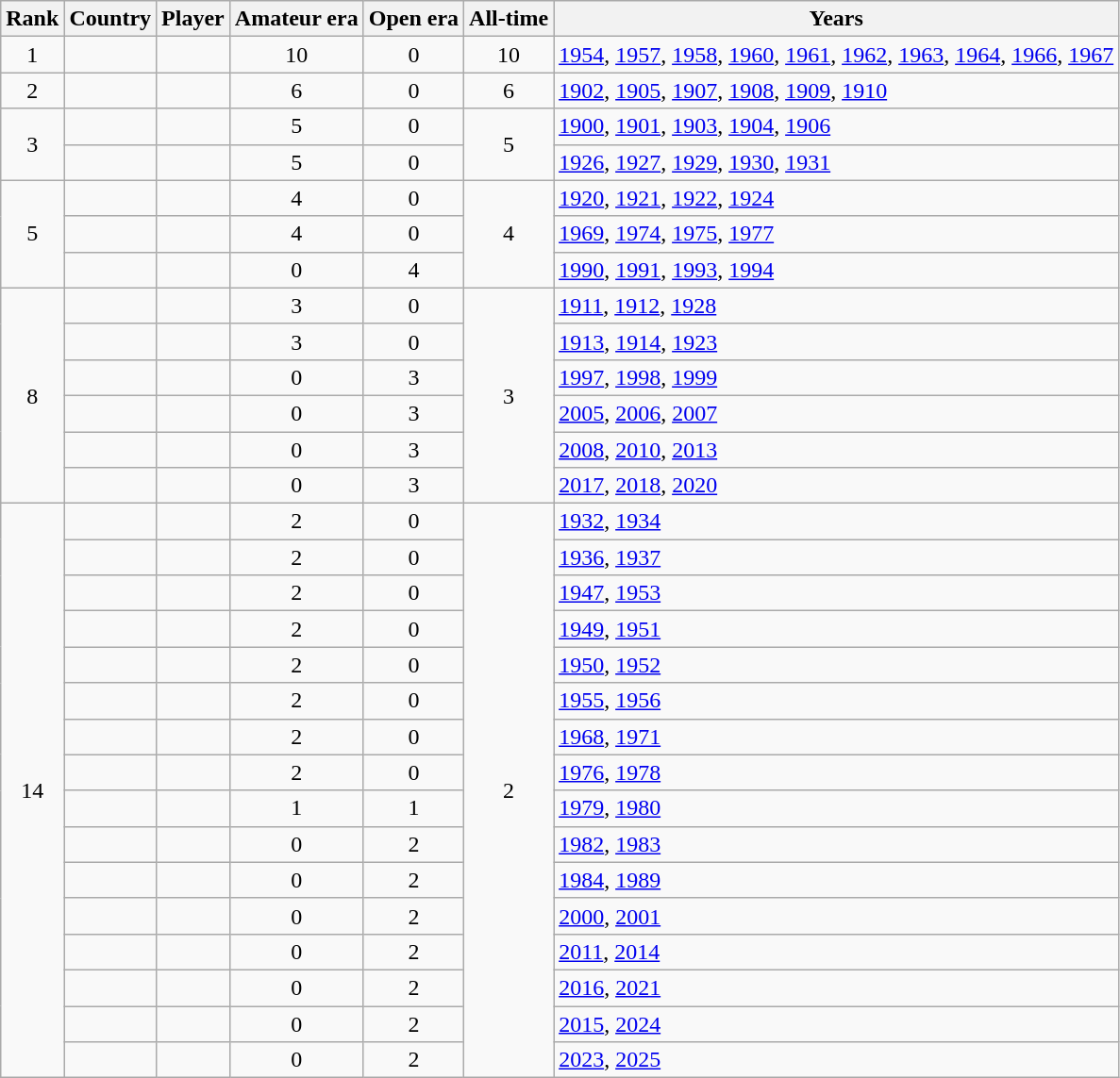<table class="wikitable sortable">
<tr>
<th>Rank</th>
<th>Country</th>
<th>Player</th>
<th>Amateur era</th>
<th>Open era</th>
<th>All-time</th>
<th class="unsortable">Years</th>
</tr>
<tr>
<td align=center>1</td>
<td></td>
<td></td>
<td align=center>10</td>
<td align=center>0</td>
<td align=center>10</td>
<td><a href='#'>1954</a>, <a href='#'>1957</a>, <a href='#'>1958</a>, <a href='#'>1960</a>, <a href='#'>1961</a>, <a href='#'>1962</a>, <a href='#'>1963</a>, <a href='#'>1964</a>, <a href='#'>1966</a>, <a href='#'>1967</a></td>
</tr>
<tr>
<td align=center>2</td>
<td></td>
<td></td>
<td align=center>6</td>
<td align=center>0</td>
<td align=center>6</td>
<td><a href='#'>1902</a>, <a href='#'>1905</a>, <a href='#'>1907</a>, <a href='#'>1908</a>, <a href='#'>1909</a>, <a href='#'>1910</a></td>
</tr>
<tr>
<td rowspan=2 align=center>3</td>
<td></td>
<td></td>
<td align=center>5</td>
<td align=center>0</td>
<td rowspan=2 align=center>5</td>
<td><a href='#'>1900</a>, <a href='#'>1901</a>, <a href='#'>1903</a>, <a href='#'>1904</a>, <a href='#'>1906</a></td>
</tr>
<tr>
<td></td>
<td></td>
<td align=center>5</td>
<td align=center>0</td>
<td><a href='#'>1926</a>, <a href='#'>1927</a>, <a href='#'>1929</a>, <a href='#'>1930</a>, <a href='#'>1931</a></td>
</tr>
<tr>
<td rowspan=3 align=center>5</td>
<td></td>
<td></td>
<td align=center>4</td>
<td align=center>0</td>
<td rowspan=3 align=center>4</td>
<td><a href='#'>1920</a>, <a href='#'>1921</a>, <a href='#'>1922</a>, <a href='#'>1924</a></td>
</tr>
<tr>
<td></td>
<td></td>
<td align=center>4</td>
<td align=center>0</td>
<td><a href='#'>1969</a>, <a href='#'>1974</a>, <a href='#'>1975</a>, <a href='#'>1977</a></td>
</tr>
<tr>
<td></td>
<td></td>
<td align=center>0</td>
<td align=center>4</td>
<td><a href='#'>1990</a>, <a href='#'>1991</a>, <a href='#'>1993</a>, <a href='#'>1994</a></td>
</tr>
<tr>
<td rowspan=6 align=center>8</td>
<td></td>
<td></td>
<td align=center>3</td>
<td align=center>0</td>
<td rowspan=6 align=center>3</td>
<td><a href='#'>1911</a>, <a href='#'>1912</a>, <a href='#'>1928</a></td>
</tr>
<tr>
<td></td>
<td></td>
<td align=center>3</td>
<td align=center>0</td>
<td><a href='#'>1913</a>, <a href='#'>1914</a>, <a href='#'>1923</a></td>
</tr>
<tr>
<td></td>
<td></td>
<td align=center>0</td>
<td align=center>3</td>
<td><a href='#'>1997</a>, <a href='#'>1998</a>, <a href='#'>1999</a></td>
</tr>
<tr>
<td></td>
<td></td>
<td align=center>0</td>
<td align=center>3</td>
<td><a href='#'>2005</a>, <a href='#'>2006</a>, <a href='#'>2007</a></td>
</tr>
<tr>
<td></td>
<td></td>
<td align=center>0</td>
<td align=center>3</td>
<td><a href='#'>2008</a>, <a href='#'>2010</a>, <a href='#'>2013</a></td>
</tr>
<tr>
<td></td>
<td><strong></strong></td>
<td align=center>0</td>
<td align=center>3</td>
<td><a href='#'>2017</a>, <a href='#'>2018</a>, <a href='#'>2020</a></td>
</tr>
<tr>
<td rowspan=16 align=center>14</td>
<td></td>
<td></td>
<td align=center>2</td>
<td align=center>0</td>
<td rowspan=16 align=center>2</td>
<td><a href='#'>1932</a>, <a href='#'>1934</a></td>
</tr>
<tr>
<td></td>
<td></td>
<td align=center>2</td>
<td align=center>0</td>
<td><a href='#'>1936</a>, <a href='#'>1937</a></td>
</tr>
<tr>
<td></td>
<td></td>
<td align=center>2</td>
<td align=center>0</td>
<td><a href='#'>1947</a>, <a href='#'>1953</a></td>
</tr>
<tr>
<td></td>
<td></td>
<td align=center>2</td>
<td align=center>0</td>
<td><a href='#'>1949</a>, <a href='#'>1951</a></td>
</tr>
<tr>
<td></td>
<td></td>
<td align=center>2</td>
<td align=center>0</td>
<td><a href='#'>1950</a>, <a href='#'>1952</a></td>
</tr>
<tr>
<td></td>
<td></td>
<td align=center>2</td>
<td align=center>0</td>
<td><a href='#'>1955</a>, <a href='#'>1956</a></td>
</tr>
<tr>
<td></td>
<td></td>
<td align=center>2</td>
<td align=center>0</td>
<td><a href='#'>1968</a>, <a href='#'>1971</a></td>
</tr>
<tr>
<td></td>
<td></td>
<td align=center>2</td>
<td align=center>0</td>
<td><a href='#'>1976</a>, <a href='#'>1978</a></td>
</tr>
<tr>
<td></td>
<td></td>
<td align=center>1</td>
<td align=center>1</td>
<td><a href='#'>1979</a>, <a href='#'>1980</a></td>
</tr>
<tr>
<td></td>
<td></td>
<td align=center>0</td>
<td align=center>2</td>
<td><a href='#'>1982</a>, <a href='#'>1983</a></td>
</tr>
<tr>
<td></td>
<td></td>
<td align=center>0</td>
<td align=center>2</td>
<td><a href='#'>1984</a>, <a href='#'>1989</a></td>
</tr>
<tr>
<td></td>
<td></td>
<td align=center>0</td>
<td align=center>2</td>
<td><a href='#'>2000</a>, <a href='#'>2001</a></td>
</tr>
<tr>
<td></td>
<td></td>
<td align=center>0</td>
<td align=center>2</td>
<td><a href='#'>2011</a>, <a href='#'>2014</a></td>
</tr>
<tr>
<td></td>
<td><strong></strong></td>
<td align=center>0</td>
<td align=center>2</td>
<td><a href='#'>2016</a>, <a href='#'>2021</a></td>
</tr>
<tr>
<td></td>
<td><strong></strong></td>
<td align=center>0</td>
<td align=center>2</td>
<td><a href='#'>2015</a>, <a href='#'>2024</a></td>
</tr>
<tr>
<td></td>
<td><strong></strong></td>
<td align=center>0</td>
<td align=center>2</td>
<td><a href='#'>2023</a>, <a href='#'>2025</a></td>
</tr>
</table>
